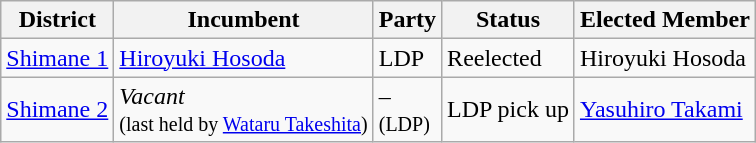<table class="wikitable">
<tr>
<th>District</th>
<th>Incumbent</th>
<th>Party</th>
<th>Status</th>
<th>Elected Member</th>
</tr>
<tr>
<td><a href='#'>Shimane 1</a></td>
<td><a href='#'>Hiroyuki Hosoda</a></td>
<td>LDP</td>
<td>Reelected</td>
<td>Hiroyuki Hosoda</td>
</tr>
<tr>
<td><a href='#'>Shimane 2</a></td>
<td><em>Vacant</em><br><small>(last held by <a href='#'>Wataru Takeshita</a>)</small></td>
<td>–<br><small>(LDP)</small></td>
<td>LDP pick up</td>
<td><a href='#'>Yasuhiro Takami</a></td>
</tr>
</table>
